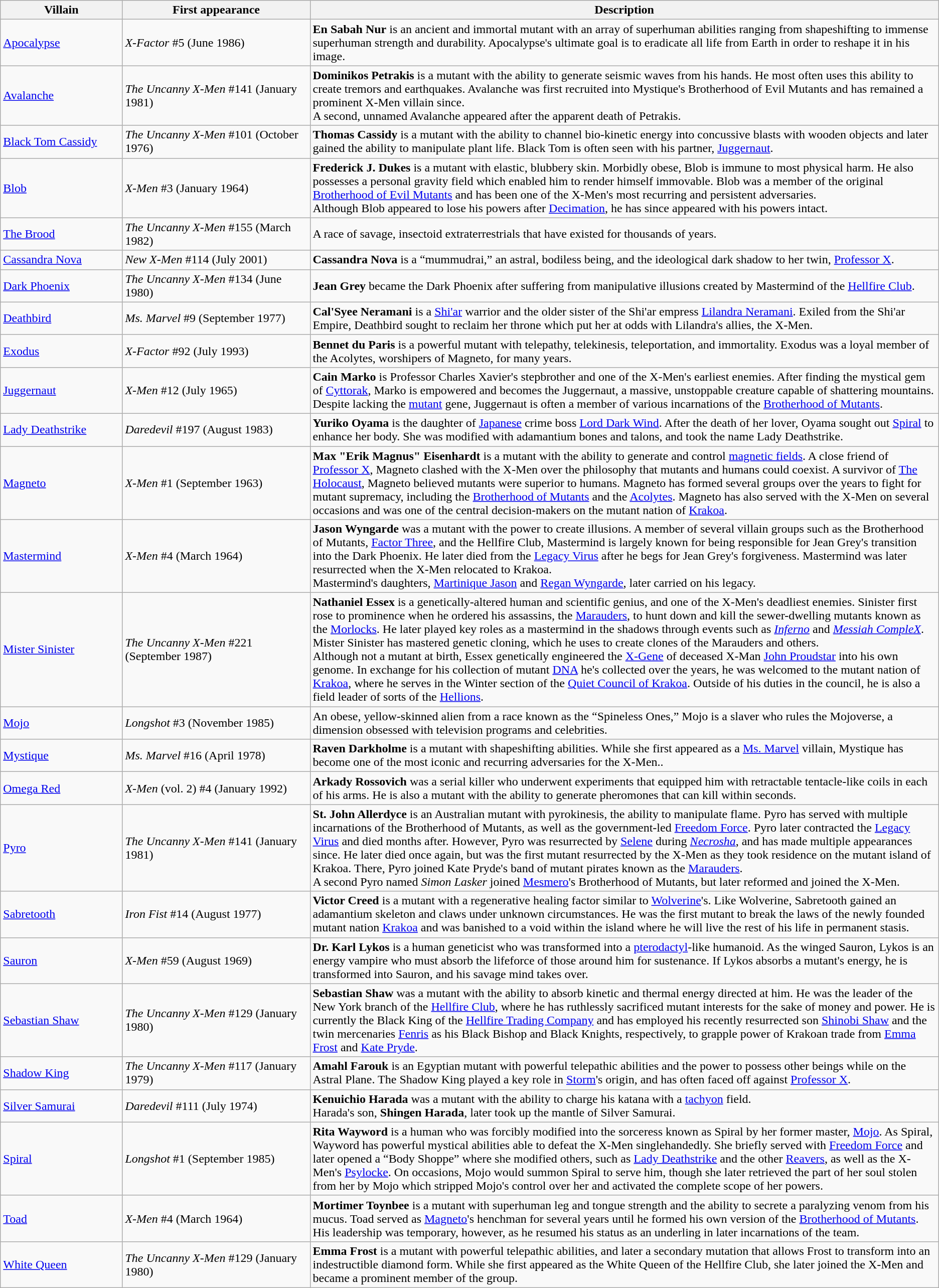<table class="wikitable">
<tr>
<th width="13%">Villain</th>
<th width="20%">First appearance</th>
<th width="67%">Description</th>
</tr>
<tr>
<td><a href='#'>Apocalypse</a></td>
<td><em>X-Factor</em> #5 (June 1986)</td>
<td><strong>En Sabah Nur</strong> is an ancient and immortal mutant with an array of superhuman abilities ranging from shapeshifting to immense superhuman strength and durability. Apocalypse's ultimate goal is to eradicate all life from Earth in order to reshape it in his image.</td>
</tr>
<tr>
<td><a href='#'>Avalanche</a></td>
<td><em>The Uncanny X-Men</em> #141 (January 1981)</td>
<td><strong>Dominikos Petrakis</strong> is a mutant with the ability to generate seismic waves from his hands. He most often uses this ability to create tremors and earthquakes. Avalanche was first recruited into Mystique's Brotherhood of Evil Mutants and has remained a prominent X-Men villain since.<br>A second, unnamed Avalanche appeared after the apparent death of Petrakis.</td>
</tr>
<tr>
<td><a href='#'>Black Tom Cassidy</a></td>
<td><em>The Uncanny X-Men</em> #101 (October 1976)</td>
<td><strong>Thomas Cassidy</strong> is a mutant with the ability to channel bio-kinetic energy into concussive blasts with wooden objects and later gained the ability to manipulate plant life. Black Tom is often seen with his partner, <a href='#'>Juggernaut</a>.</td>
</tr>
<tr>
<td><a href='#'>Blob</a></td>
<td><em>X-Men</em> #3 (January 1964)</td>
<td><strong>Frederick J. Dukes</strong> is a mutant with elastic, blubbery skin. Morbidly obese, Blob is immune to most physical harm. He also possesses a personal gravity field which enabled him to render himself immovable. Blob was a member of the original <a href='#'>Brotherhood of Evil Mutants</a> and has been one of the X-Men's most recurring and persistent adversaries.<br>Although Blob appeared to lose his powers after <a href='#'>Decimation</a>, he has since appeared with his powers intact.</td>
</tr>
<tr>
<td><a href='#'>The Brood</a></td>
<td><em>The Uncanny X-Men</em> #155 (March 1982)</td>
<td>A race of savage, insectoid extraterrestrials that have existed for thousands of years.</td>
</tr>
<tr>
<td><a href='#'>Cassandra Nova</a></td>
<td><em>New X-Men</em> #114 (July 2001)</td>
<td><strong>Cassandra Nova</strong> is a “mummudrai,” an astral, bodiless being, and the ideological dark shadow to her twin, <a href='#'>Professor X</a>.</td>
</tr>
<tr>
<td><a href='#'>Dark Phoenix</a></td>
<td><em>The Uncanny X-Men</em> #134 (June 1980)</td>
<td><strong>Jean Grey</strong> became the Dark Phoenix after suffering from manipulative illusions created by Mastermind of the <a href='#'>Hellfire Club</a>.</td>
</tr>
<tr>
<td><a href='#'>Deathbird</a></td>
<td><em>Ms. Marvel</em> #9 (September 1977)</td>
<td><strong>Cal'Syee Neramani</strong> is a <a href='#'>Shi'ar</a> warrior and the older sister of the Shi'ar empress <a href='#'>Lilandra Neramani</a>. Exiled from the Shi'ar Empire, Deathbird sought to reclaim her throne which put her at odds with Lilandra's allies, the X-Men.</td>
</tr>
<tr>
<td><a href='#'>Exodus</a></td>
<td><em>X-Factor</em> #92 (July 1993)</td>
<td><strong>Bennet du Paris</strong> is a powerful mutant with telepathy, telekinesis, teleportation, and immortality. Exodus was a loyal member of the Acolytes, worshipers of Magneto, for many years.</td>
</tr>
<tr>
<td><a href='#'>Juggernaut</a></td>
<td><em>X-Men</em> #12 (July 1965)</td>
<td><strong>Cain Marko</strong> is Professor Charles Xavier's stepbrother and one of the X-Men's earliest enemies. After finding the mystical gem of <a href='#'>Cyttorak</a>, Marko is empowered and becomes the Juggernaut, a massive, unstoppable creature capable of shattering mountains. Despite lacking the <a href='#'>mutant</a> gene, Juggernaut is often a member of various incarnations of the <a href='#'>Brotherhood of Mutants</a>.</td>
</tr>
<tr>
<td><a href='#'>Lady Deathstrike</a></td>
<td><em>Daredevil</em> #197 (August 1983)</td>
<td><strong>Yuriko Oyama</strong> is the daughter of <a href='#'>Japanese</a> crime boss <a href='#'>Lord Dark Wind</a>. After the death of her lover, Oyama sought out <a href='#'>Spiral</a> to enhance her body. She was modified with adamantium bones and talons, and took the name Lady Deathstrike.</td>
</tr>
<tr>
<td><a href='#'>Magneto</a></td>
<td><em>X-Men</em> #1 (September 1963)</td>
<td><strong>Max "Erik Magnus" Eisenhardt</strong> is a mutant with the ability to generate and control <a href='#'>magnetic fields</a>. A close friend of <a href='#'>Professor X</a>, Magneto clashed with the X-Men over the philosophy that mutants and humans could coexist. A survivor of <a href='#'>The Holocaust</a>, Magneto believed mutants were superior to humans. Magneto has formed several groups over the years to fight for mutant supremacy, including the <a href='#'>Brotherhood of Mutants</a> and the <a href='#'>Acolytes</a>. Magneto has also served with the X-Men on several occasions and was one of the central decision-makers on the mutant nation of <a href='#'>Krakoa</a>.</td>
</tr>
<tr>
<td><a href='#'>Mastermind</a></td>
<td><em>X-Men</em> #4 (March 1964)</td>
<td><strong>Jason Wyngarde</strong> was a mutant with the power to create illusions. A member of several villain groups such as the Brotherhood of Mutants, <a href='#'>Factor Three</a>, and the Hellfire Club, Mastermind is largely known for being responsible for Jean Grey's transition into the Dark Phoenix. He later died from the <a href='#'>Legacy Virus</a> after he begs for Jean Grey's forgiveness. Mastermind was later resurrected when the X-Men relocated to Krakoa.<br>Mastermind's daughters, <a href='#'>Martinique Jason</a> and <a href='#'>Regan Wyngarde</a>, later carried on his legacy.</td>
</tr>
<tr>
<td><a href='#'>Mister Sinister</a></td>
<td><em>The Uncanny X-Men</em> #221 (September 1987)</td>
<td><strong>Nathaniel Essex</strong> is a genetically-altered human and scientific genius, and one of the X-Men's deadliest enemies. Sinister first rose to prominence when he ordered his assassins, the <a href='#'>Marauders</a>, to hunt down and kill the sewer-dwelling mutants known as the <a href='#'>Morlocks</a>. He later played key roles as a mastermind in the shadows through events such as <em><a href='#'>Inferno</a></em> and <em><a href='#'>Messiah CompleX</a></em>. Mister Sinister has mastered genetic cloning, which he uses to create clones of the Marauders and others.<br>Although not a mutant at birth, Essex genetically engineered the <a href='#'>X-Gene</a> of deceased X-Man <a href='#'>John Proudstar</a> into his own genome. In exchange for his collection of mutant <a href='#'>DNA</a> he's collected over the years, he was welcomed to the mutant nation of <a href='#'>Krakoa</a>, where he serves in the Winter section of the <a href='#'>Quiet Council of Krakoa</a>. Outside of his duties in the council, he is also a field leader of sorts of the <a href='#'>Hellions</a>.</td>
</tr>
<tr>
<td><a href='#'>Mojo</a></td>
<td><em>Longshot</em> #3 (November 1985)</td>
<td>An obese, yellow-skinned alien from a race known as the “Spineless Ones,” Mojo is a slaver who rules the Mojoverse, a dimension obsessed with television programs and celebrities.</td>
</tr>
<tr>
<td><a href='#'>Mystique</a></td>
<td><em>Ms. Marvel</em> #16 (April 1978)</td>
<td><strong>Raven Darkholme</strong> is a mutant with shapeshifting abilities. While she first appeared as a <a href='#'>Ms. Marvel</a> villain, Mystique has become one of the most iconic and recurring adversaries for the X-Men..</td>
</tr>
<tr>
<td><a href='#'>Omega Red</a></td>
<td><em>X-Men</em> (vol. 2) #4 (January 1992)</td>
<td><strong>Arkady Rossovich</strong> was a serial killer who underwent experiments that equipped him with retractable tentacle-like coils in each of his arms. He is also a mutant with the ability to generate pheromones that can kill within seconds.</td>
</tr>
<tr>
<td><a href='#'>Pyro</a></td>
<td><em>The Uncanny X-Men</em> #141 (January 1981)</td>
<td><strong>St. John Allerdyce</strong> is an Australian mutant with pyrokinesis, the ability to manipulate flame. Pyro has served with multiple incarnations of the Brotherhood of Mutants, as well as the government-led <a href='#'>Freedom Force</a>. Pyro later contracted the <a href='#'>Legacy Virus</a> and died months after. However, Pyro was resurrected by <a href='#'>Selene</a> during <em><a href='#'>Necrosha</a></em>, and has made multiple appearances since. He later died once again, but was the first mutant resurrected by the X-Men as they took residence on the mutant island of Krakoa. There, Pyro joined Kate Pryde's band of mutant pirates known as the <a href='#'>Marauders</a>.<br>A second Pyro named <em>Simon Lasker</em> joined <a href='#'>Mesmero</a>'s Brotherhood of Mutants, but later reformed and joined the X-Men.</td>
</tr>
<tr>
<td><a href='#'>Sabretooth</a></td>
<td><em>Iron Fist</em> #14 (August 1977)</td>
<td><strong>Victor Creed</strong> is a mutant with a regenerative healing factor similar to <a href='#'>Wolverine</a>'s. Like Wolverine, Sabretooth gained an adamantium skeleton and claws under unknown circumstances. He was the first mutant to break the laws of the newly founded mutant nation <a href='#'>Krakoa</a> and was banished to a void within the island where he will live the rest of his life in permanent stasis.</td>
</tr>
<tr>
<td><a href='#'>Sauron</a></td>
<td><em>X-Men</em> #59 (August 1969)</td>
<td><strong>Dr. Karl Lykos</strong> is a human geneticist who was transformed into a <a href='#'>pterodactyl</a>-like humanoid. As the winged Sauron, Lykos is an energy vampire who must absorb the lifeforce of those around him for sustenance. If Lykos absorbs a mutant's energy, he is transformed into Sauron, and his savage mind takes over.</td>
</tr>
<tr>
<td><a href='#'>Sebastian Shaw</a></td>
<td><em>The Uncanny X-Men</em> #129 (January 1980)</td>
<td><strong>Sebastian Shaw</strong> was a mutant with the ability to absorb kinetic and thermal energy directed at him. He was the leader of the New York branch of the <a href='#'>Hellfire Club</a>, where he has ruthlessly sacrificed mutant interests for the sake of money and power. He is currently the Black King of the <a href='#'>Hellfire Trading Company</a> and has employed his recently resurrected son <a href='#'>Shinobi Shaw</a> and the twin mercenaries <a href='#'>Fenris</a> as his Black Bishop and Black Knights, respectively, to grapple power of Krakoan trade from <a href='#'>Emma Frost</a> and <a href='#'>Kate Pryde</a>.</td>
</tr>
<tr>
<td><a href='#'>Shadow King</a></td>
<td><em>The Uncanny X-Men</em> #117 (January 1979)</td>
<td><strong>Amahl Farouk</strong> is an Egyptian mutant with powerful telepathic abilities and the power to possess other beings while on the Astral Plane. The Shadow King played a key role in <a href='#'>Storm</a>'s origin, and has often faced off against <a href='#'>Professor X</a>.</td>
</tr>
<tr>
<td><a href='#'>Silver Samurai</a></td>
<td><em>Daredevil</em> #111 (July 1974)</td>
<td><strong>Kenuichio Harada</strong> was a mutant with the ability to charge his katana with a <a href='#'>tachyon</a> field.<br>Harada's son, <strong>Shingen Harada</strong>, later took up the mantle of Silver Samurai.</td>
</tr>
<tr>
<td><a href='#'>Spiral</a></td>
<td><em>Longshot</em> #1 (September 1985)</td>
<td><strong>Rita Wayword</strong> is a human who was forcibly modified into the sorceress known as Spiral by her former master, <a href='#'>Mojo</a>. As Spiral, Wayword has powerful mystical abilities able to defeat the X-Men singlehandedly. She briefly served with <a href='#'>Freedom Force</a> and later opened a “Body Shoppe” where she modified others, such as <a href='#'>Lady Deathstrike</a> and the other <a href='#'>Reavers</a>, as well as the X-Men's <a href='#'>Psylocke</a>. On occasions, Mojo would summon Spiral to serve him, though she later retrieved the part of her soul stolen from her by Mojo which stripped Mojo's control over her and activated the complete scope of her powers.</td>
</tr>
<tr>
<td><a href='#'>Toad</a></td>
<td><em>X-Men</em> #4 (March 1964)</td>
<td><strong>Mortimer Toynbee</strong> is a mutant with superhuman leg and tongue strength and the ability to secrete a paralyzing venom from his mucus. Toad served as <a href='#'>Magneto</a>'s henchman for several years until he formed his own version of the <a href='#'>Brotherhood of Mutants</a>. His leadership was temporary, however, as he resumed his status as an underling in later incarnations of the team.</td>
</tr>
<tr>
<td><a href='#'>White Queen</a></td>
<td><em>The Uncanny X-Men</em> #129 (January 1980)</td>
<td><strong>Emma Frost</strong> is a mutant with powerful telepathic abilities, and later a secondary mutation that allows Frost to transform into an indestructible diamond form. While she first appeared as the White Queen of the Hellfire Club, she later joined the X-Men and became a prominent member of the group.</td>
</tr>
</table>
